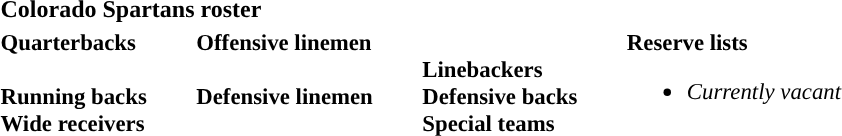<table class="toccolours" style="text-align: left;" id="Roster">
<tr>
<th colspan="7">Colorado Spartans roster</th>
</tr>
<tr>
<td style="font-size: 95%;vertical-align:top;"><strong>Quarterbacks</strong><br>

<br><strong>Running backs</strong>
<br><strong>Wide receivers</strong>


</td>
<td style="width: 25px;"></td>
<td style="font-size: 95%;vertical-align:top;"><strong>Offensive linemen</strong><br>


<br><strong>Defensive linemen</strong>
 

</td>
<td style="width: 25px;"></td>
<td style="font-size: 95%;vertical-align:top;"><br><strong>Linebackers</strong>

<br><strong>Defensive backs</strong>




<br><strong>Special teams</strong>
</td>
<td style="width: 25px;"></td>
<td style="font-size: 95%;vertical-align:top;"><strong>Reserve lists</strong><br>
<ul><li><em>Currently vacant</em></li></ul></td>
</tr>
<tr>
</tr>
</table>
